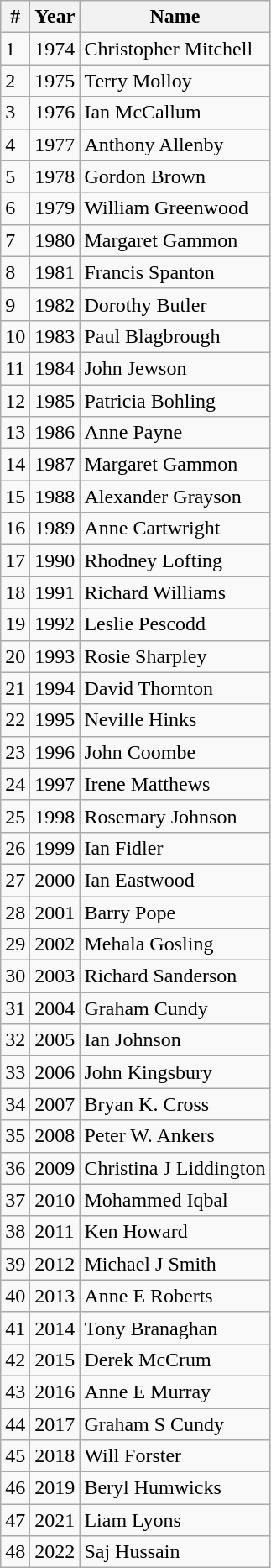<table class="wikitable">
<tr>
<th>#</th>
<th>Year</th>
<th>Name</th>
</tr>
<tr>
<td>1</td>
<td>1974</td>
<td>Christopher Mitchell</td>
</tr>
<tr>
<td>2</td>
<td>1975</td>
<td>Terry Molloy</td>
</tr>
<tr>
<td>3</td>
<td>1976</td>
<td>Ian McCallum</td>
</tr>
<tr>
<td>4</td>
<td>1977</td>
<td>Anthony Allenby</td>
</tr>
<tr>
<td>5</td>
<td>1978</td>
<td>Gordon Brown</td>
</tr>
<tr>
<td>6</td>
<td>1979</td>
<td>William Greenwood</td>
</tr>
<tr>
<td>7</td>
<td>1980</td>
<td>Margaret Gammon</td>
</tr>
<tr>
<td>8</td>
<td>1981</td>
<td>Francis Spanton</td>
</tr>
<tr>
<td>9</td>
<td>1982</td>
<td>Dorothy Butler</td>
</tr>
<tr>
<td>10</td>
<td>1983</td>
<td>Paul Blagbrough</td>
</tr>
<tr>
<td>11</td>
<td>1984</td>
<td>John Jewson</td>
</tr>
<tr>
<td>12</td>
<td>1985</td>
<td>Patricia Bohling</td>
</tr>
<tr>
<td>13</td>
<td>1986</td>
<td>Anne Payne</td>
</tr>
<tr>
<td>14</td>
<td>1987</td>
<td>Margaret Gammon</td>
</tr>
<tr>
<td>15</td>
<td>1988</td>
<td>Alexander Grayson</td>
</tr>
<tr>
<td>16</td>
<td>1989</td>
<td>Anne Cartwright</td>
</tr>
<tr>
<td>17</td>
<td>1990</td>
<td>Rhodney Lofting</td>
</tr>
<tr>
<td>18</td>
<td>1991</td>
<td>Richard Williams</td>
</tr>
<tr>
<td>19</td>
<td>1992</td>
<td>Leslie Pescodd</td>
</tr>
<tr>
<td>20</td>
<td>1993</td>
<td>Rosie Sharpley</td>
</tr>
<tr>
<td>21</td>
<td>1994</td>
<td>David Thornton</td>
</tr>
<tr>
<td>22</td>
<td>1995</td>
<td>Neville Hinks</td>
</tr>
<tr>
<td>23</td>
<td>1996</td>
<td>John Coombe</td>
</tr>
<tr>
<td>24</td>
<td>1997</td>
<td>Irene Matthews</td>
</tr>
<tr>
<td>25</td>
<td>1998</td>
<td>Rosemary Johnson</td>
</tr>
<tr>
<td>26</td>
<td>1999</td>
<td>Ian Fidler</td>
</tr>
<tr>
<td>27</td>
<td>2000</td>
<td>Ian Eastwood</td>
</tr>
<tr>
<td>28</td>
<td>2001</td>
<td>Barry Pope</td>
</tr>
<tr>
<td>29</td>
<td>2002</td>
<td>Mehala Gosling</td>
</tr>
<tr>
<td>30</td>
<td>2003</td>
<td>Richard Sanderson</td>
</tr>
<tr>
<td>31</td>
<td>2004</td>
<td>Graham Cundy</td>
</tr>
<tr>
<td>32</td>
<td>2005</td>
<td>Ian Johnson</td>
</tr>
<tr>
<td>33</td>
<td>2006</td>
<td>John Kingsbury</td>
</tr>
<tr>
<td>34</td>
<td>2007</td>
<td>Bryan K. Cross</td>
</tr>
<tr>
<td>35</td>
<td>2008</td>
<td>Peter W. Ankers</td>
</tr>
<tr>
<td>36</td>
<td>2009</td>
<td>Christina J Liddington</td>
</tr>
<tr>
<td>37</td>
<td>2010</td>
<td>Mohammed Iqbal</td>
</tr>
<tr>
<td>38</td>
<td>2011</td>
<td>Ken Howard</td>
</tr>
<tr>
<td>39</td>
<td>2012</td>
<td>Michael J Smith</td>
</tr>
<tr>
<td>40</td>
<td>2013</td>
<td>Anne E Roberts</td>
</tr>
<tr>
<td>41</td>
<td>2014</td>
<td>Tony Branaghan</td>
</tr>
<tr>
<td>42</td>
<td>2015</td>
<td>Derek McCrum</td>
</tr>
<tr>
<td>43</td>
<td>2016</td>
<td>Anne E Murray</td>
</tr>
<tr>
<td>44</td>
<td>2017</td>
<td>Graham S Cundy</td>
</tr>
<tr>
<td>45</td>
<td>2018</td>
<td>Will Forster</td>
</tr>
<tr>
<td>46</td>
<td>2019</td>
<td>Beryl Humwicks</td>
</tr>
<tr>
<td>47</td>
<td>2021</td>
<td>Liam Lyons</td>
</tr>
<tr>
<td>48</td>
<td>2022</td>
<td>Saj Hussain</td>
</tr>
</table>
